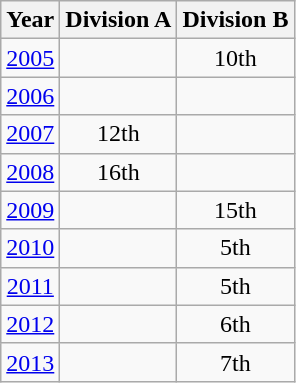<table class="wikitable" style="text-align:center">
<tr>
<th>Year</th>
<th>Division A</th>
<th>Division B</th>
</tr>
<tr>
<td><a href='#'>2005</a></td>
<td></td>
<td>10th</td>
</tr>
<tr>
<td><a href='#'>2006</a></td>
<td></td>
<td></td>
</tr>
<tr>
<td><a href='#'>2007</a></td>
<td>12th</td>
<td></td>
</tr>
<tr>
<td><a href='#'>2008</a></td>
<td>16th</td>
<td></td>
</tr>
<tr>
<td><a href='#'>2009</a></td>
<td></td>
<td>15th</td>
</tr>
<tr>
<td><a href='#'>2010</a></td>
<td></td>
<td>5th</td>
</tr>
<tr>
<td><a href='#'>2011</a></td>
<td></td>
<td>5th</td>
</tr>
<tr>
<td><a href='#'>2012</a></td>
<td></td>
<td>6th</td>
</tr>
<tr>
<td><a href='#'>2013</a></td>
<td></td>
<td>7th</td>
</tr>
</table>
